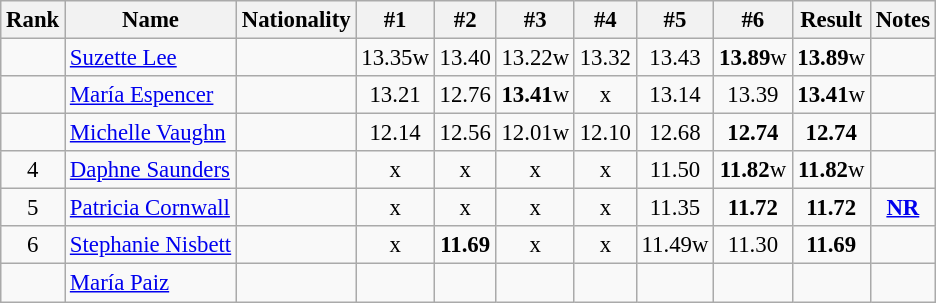<table class="wikitable sortable" style="text-align:center;font-size:95%">
<tr>
<th>Rank</th>
<th>Name</th>
<th>Nationality</th>
<th>#1</th>
<th>#2</th>
<th>#3</th>
<th>#4</th>
<th>#5</th>
<th>#6</th>
<th>Result</th>
<th>Notes</th>
</tr>
<tr>
<td></td>
<td align=left><a href='#'>Suzette Lee</a></td>
<td align=left></td>
<td>13.35w</td>
<td>13.40</td>
<td>13.22w</td>
<td>13.32</td>
<td>13.43</td>
<td><strong>13.89</strong>w</td>
<td><strong>13.89</strong>w</td>
<td></td>
</tr>
<tr>
<td></td>
<td align=left><a href='#'>María Espencer</a></td>
<td align=left></td>
<td>13.21</td>
<td>12.76</td>
<td><strong>13.41</strong>w</td>
<td>x</td>
<td>13.14</td>
<td>13.39</td>
<td><strong>13.41</strong>w</td>
<td></td>
</tr>
<tr>
<td></td>
<td align=left><a href='#'>Michelle Vaughn</a></td>
<td align=left></td>
<td>12.14</td>
<td>12.56</td>
<td>12.01w</td>
<td>12.10</td>
<td>12.68</td>
<td><strong>12.74</strong></td>
<td><strong>12.74</strong></td>
<td></td>
</tr>
<tr>
<td>4</td>
<td align=left><a href='#'>Daphne Saunders</a></td>
<td align=left></td>
<td>x</td>
<td>x</td>
<td>x</td>
<td>x</td>
<td>11.50</td>
<td><strong>11.82</strong>w</td>
<td><strong>11.82</strong>w</td>
<td></td>
</tr>
<tr>
<td>5</td>
<td align=left><a href='#'>Patricia Cornwall</a></td>
<td align=left></td>
<td>x</td>
<td>x</td>
<td>x</td>
<td>x</td>
<td>11.35</td>
<td><strong>11.72</strong></td>
<td><strong>11.72</strong></td>
<td><strong><a href='#'>NR</a></strong></td>
</tr>
<tr>
<td>6</td>
<td align=left><a href='#'>Stephanie Nisbett</a></td>
<td align=left></td>
<td>x</td>
<td><strong>11.69</strong></td>
<td>x</td>
<td>x</td>
<td>11.49w</td>
<td>11.30</td>
<td><strong>11.69</strong></td>
<td></td>
</tr>
<tr>
<td></td>
<td align=left><a href='#'>María Paiz</a></td>
<td align=left></td>
<td></td>
<td></td>
<td></td>
<td></td>
<td></td>
<td></td>
<td><strong></strong></td>
<td></td>
</tr>
</table>
